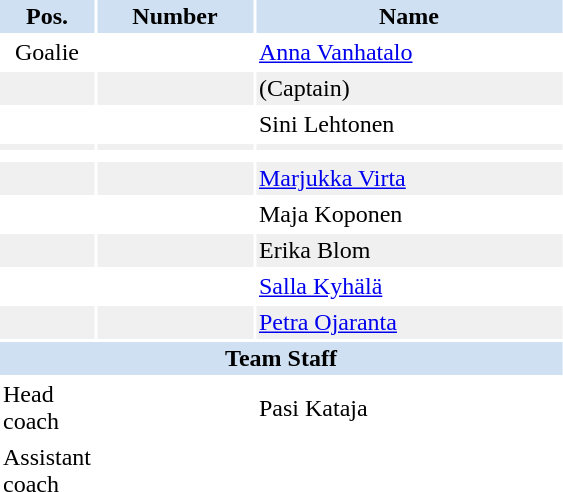<table border="0" cellspacing="2" cellpadding="2">
<tr bgcolor=#CEE0F2>
<th width=40>Pos.</th>
<th width=100>Number</th>
<th width=200>Name</th>
</tr>
<tr>
<td align=center>Goalie</td>
<td align=center></td>
<td><a href='#'>Anna Vanhatalo</a></td>
</tr>
<tr bgcolor="#f0f0f0">
<td align=center></td>
<td align=center></td>
<td> (Captain)</td>
</tr>
<tr>
<td align=center></td>
<td align=center></td>
<td>Sini Lehtonen</td>
</tr>
<tr bgcolor="#f0f0f0">
<td align=center></td>
<td align=center></td>
<td></td>
</tr>
<tr>
<td align=center></td>
<td align=center></td>
<td></td>
</tr>
<tr bgcolor="#f0f0f0">
<td align=center></td>
<td align=center></td>
<td><a href='#'>Marjukka Virta</a></td>
</tr>
<tr>
<td align=center></td>
<td align=center></td>
<td>Maja Koponen</td>
</tr>
<tr bgcolor="#f0f0f0">
<td align=center></td>
<td align=center></td>
<td>Erika Blom</td>
</tr>
<tr>
<td align=center></td>
<td align=center></td>
<td><a href='#'>Salla Kyhälä</a></td>
</tr>
<tr bgcolor="#f0f0f0">
<td align=center></td>
<td align=center></td>
<td><a href='#'>Petra Ojaranta</a></td>
</tr>
<tr>
<th style=background:#CEE0F2 colspan=3>Team Staff</th>
</tr>
<tr>
<td>Head coach</td>
<td align=center></td>
<td>Pasi Kataja</td>
</tr>
<tr>
<td>Assistant coach</td>
<td align=center></td>
<td></td>
</tr>
</table>
